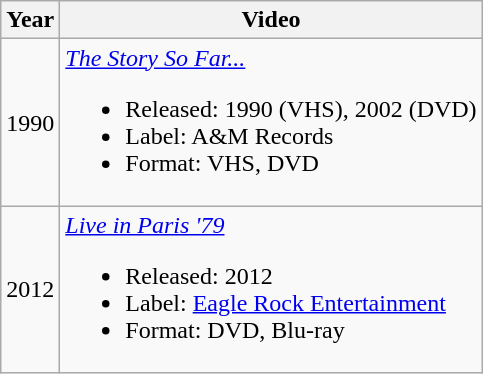<table class="wikitable">
<tr>
<th>Year</th>
<th>Video</th>
</tr>
<tr>
<td>1990</td>
<td><em><a href='#'>The Story So Far...</a></em><br><ul><li>Released: 1990 (VHS), 2002 (DVD)</li><li>Label: A&M Records</li><li>Format: VHS, DVD</li></ul></td>
</tr>
<tr>
<td>2012</td>
<td><em><a href='#'>Live in Paris '79</a></em><br><ul><li>Released: 2012</li><li>Label: <a href='#'>Eagle Rock Entertainment</a></li><li>Format: DVD, Blu-ray</li></ul></td>
</tr>
</table>
